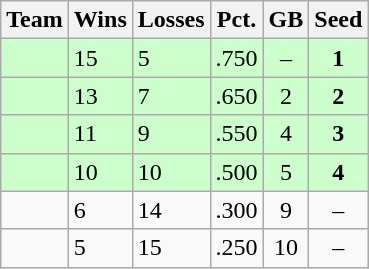<table class="wikitable">
<tr>
<th>Team</th>
<th>Wins</th>
<th>Losses</th>
<th>Pct.</th>
<th>GB</th>
<th>Seed</th>
</tr>
<tr bgcolor="#ccffcc">
<td></td>
<td>15</td>
<td>5</td>
<td>.750</td>
<td style="text-align:center;">–</td>
<td style="text-align:center;"><strong>1</strong></td>
</tr>
<tr bgcolor="#ccffcc">
<td></td>
<td>13</td>
<td>7</td>
<td>.650</td>
<td style="text-align:center;">2</td>
<td style="text-align:center;"><strong>2</strong></td>
</tr>
<tr bgcolor="#ccffcc">
<td></td>
<td>11</td>
<td>9</td>
<td>.550</td>
<td style="text-align:center;">4</td>
<td style="text-align:center;"><strong>3</strong></td>
</tr>
<tr bgcolor="#ccffcc">
<td></td>
<td>10</td>
<td>10</td>
<td>.500</td>
<td style="text-align:center;">5</td>
<td style="text-align:center;"><strong>4</strong></td>
</tr>
<tr>
<td></td>
<td>6</td>
<td>14</td>
<td>.300</td>
<td style="text-align:center;">9</td>
<td style="text-align:center;">–</td>
</tr>
<tr>
<td></td>
<td>5</td>
<td>15</td>
<td>.250</td>
<td style="text-align:center;">10</td>
<td style="text-align:center;">–</td>
</tr>
</table>
